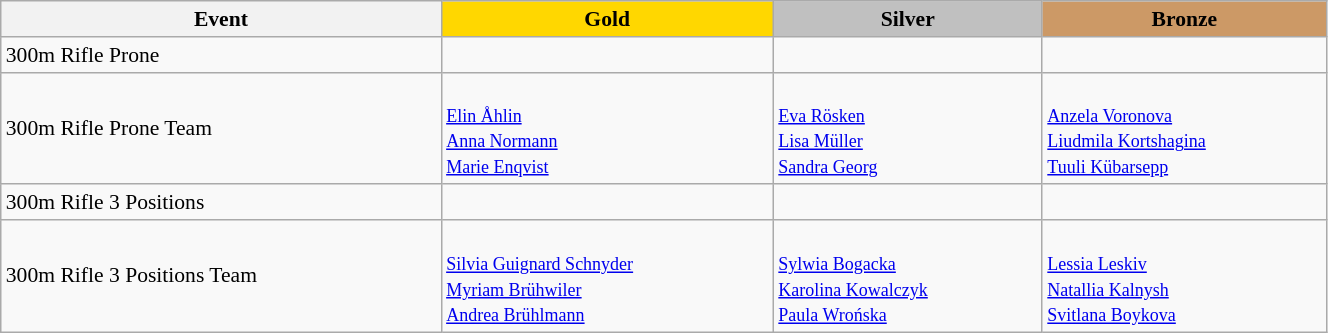<table class="wikitable" width=70% style="font-size:90%; text-align:left;">
<tr align=center>
<th>Event</th>
<td bgcolor=gold><strong>Gold</strong></td>
<td bgcolor=silver><strong>Silver</strong></td>
<td bgcolor=cc9966><strong>Bronze</strong></td>
</tr>
<tr>
<td>300m Rifle Prone</td>
<td></td>
<td></td>
<td></td>
</tr>
<tr>
<td>300m Rifle Prone Team</td>
<td><br><small><a href='#'>Elin Åhlin</a><br><a href='#'>Anna Normann</a><br><a href='#'>Marie Enqvist</a></small></td>
<td><br><small><a href='#'>Eva Rösken</a><br><a href='#'>Lisa Müller</a><br><a href='#'>Sandra Georg</a></small></td>
<td><br><small><a href='#'>Anzela Voronova</a><br><a href='#'>Liudmila Kortshagina</a><br><a href='#'>Tuuli Kübarsepp</a></small></td>
</tr>
<tr>
<td>300m Rifle 3 Positions</td>
<td></td>
<td></td>
<td></td>
</tr>
<tr>
<td>300m Rifle 3 Positions Team</td>
<td><br><small><a href='#'>Silvia Guignard Schnyder</a><br><a href='#'>Myriam Brühwiler</a><br><a href='#'>Andrea Brühlmann</a></small></td>
<td><br><small><a href='#'>Sylwia Bogacka</a><br><a href='#'>Karolina Kowalczyk</a><br><a href='#'>Paula Wrońska</a></small></td>
<td><br><small><a href='#'>Lessia Leskiv</a><br><a href='#'>Natallia Kalnysh</a><br><a href='#'>Svitlana Boykova</a></small></td>
</tr>
</table>
